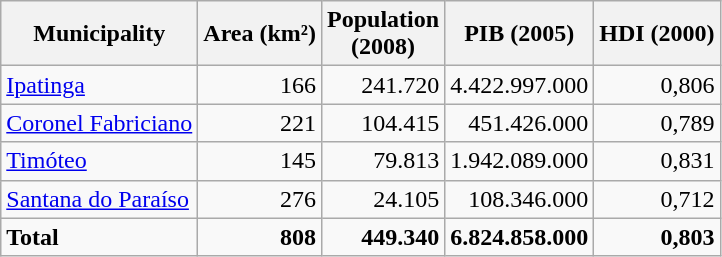<table class="wikitable">
<tr>
<th>Municipality</th>
<th>Area (km²)</th>
<th>Population<br>(2008)</th>
<th>PIB (2005)</th>
<th>HDI (2000)</th>
</tr>
<tr>
<td><a href='#'>Ipatinga</a></td>
<td align=right>166</td>
<td align=right>241.720</td>
<td align=right>4.422.997.000</td>
<td align=right>0,806</td>
</tr>
<tr>
<td><a href='#'>Coronel Fabriciano</a></td>
<td align=right>221</td>
<td align=right>104.415</td>
<td align=right>451.426.000</td>
<td align=right>0,789</td>
</tr>
<tr>
<td><a href='#'>Timóteo</a></td>
<td align=right>145</td>
<td align=right>79.813</td>
<td align=right>1.942.089.000</td>
<td align=right>0,831</td>
</tr>
<tr>
<td><a href='#'>Santana do Paraíso</a></td>
<td align=right>276</td>
<td align=right>24.105</td>
<td align=right>108.346.000</td>
<td align=right>0,712</td>
</tr>
<tr>
<td><strong>Total</strong></td>
<td align=right><strong>808</strong></td>
<td align=right><strong>449.340</strong></td>
<td align=right><strong>6.824.858.000</strong></td>
<td align=right><strong>0,803</strong></td>
</tr>
</table>
